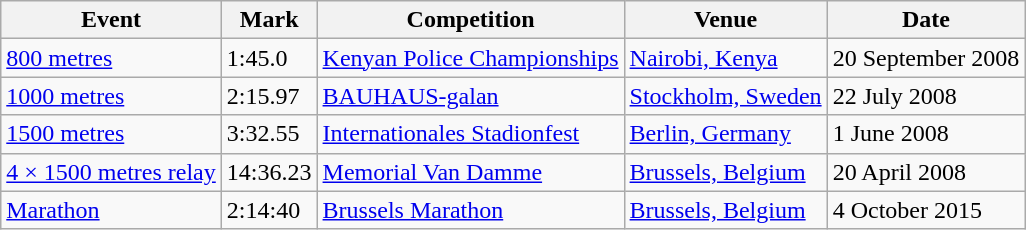<table class=wikitable>
<tr>
<th>Event</th>
<th>Mark</th>
<th>Competition</th>
<th>Venue</th>
<th>Date</th>
</tr>
<tr>
<td><a href='#'>800 metres</a></td>
<td>1:45.0</td>
<td><a href='#'>Kenyan Police Championships</a></td>
<td><a href='#'>Nairobi, Kenya</a></td>
<td>20 September 2008</td>
</tr>
<tr>
<td><a href='#'>1000 metres</a></td>
<td>2:15.97</td>
<td><a href='#'>BAUHAUS-galan</a></td>
<td><a href='#'>Stockholm, Sweden</a></td>
<td>22 July 2008</td>
</tr>
<tr>
<td><a href='#'>1500 metres</a></td>
<td>3:32.55</td>
<td><a href='#'>Internationales Stadionfest</a></td>
<td><a href='#'>Berlin, Germany</a></td>
<td>1 June 2008</td>
</tr>
<tr>
<td><a href='#'>4 × 1500 metres relay</a></td>
<td>14:36.23 </td>
<td><a href='#'>Memorial Van Damme</a></td>
<td><a href='#'>Brussels, Belgium</a></td>
<td>20 April 2008</td>
</tr>
<tr>
<td><a href='#'>Marathon</a></td>
<td>2:14:40</td>
<td><a href='#'>Brussels Marathon</a></td>
<td><a href='#'>Brussels, Belgium</a></td>
<td>4 October 2015</td>
</tr>
</table>
